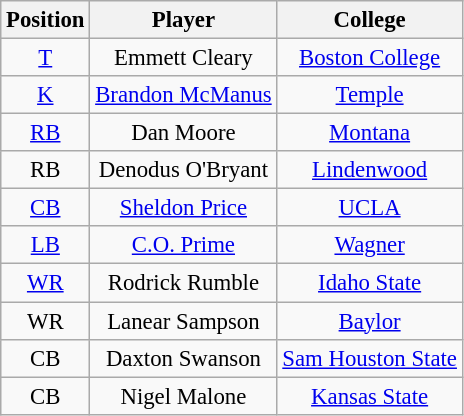<table class="wikitable" style="font-size: 95%; text-align: center;">
<tr>
<th>Position</th>
<th>Player</th>
<th>College</th>
</tr>
<tr>
<td><a href='#'>T</a></td>
<td>Emmett Cleary</td>
<td><a href='#'>Boston College</a></td>
</tr>
<tr>
<td><a href='#'>K</a></td>
<td><a href='#'>Brandon McManus</a></td>
<td><a href='#'>Temple</a></td>
</tr>
<tr>
<td><a href='#'>RB</a></td>
<td>Dan Moore</td>
<td><a href='#'>Montana</a></td>
</tr>
<tr>
<td Running back>RB</td>
<td>Denodus O'Bryant</td>
<td><a href='#'>Lindenwood</a></td>
</tr>
<tr>
<td><a href='#'>CB</a></td>
<td><a href='#'>Sheldon Price</a></td>
<td><a href='#'>UCLA</a></td>
</tr>
<tr>
<td><a href='#'>LB</a></td>
<td><a href='#'>C.O. Prime</a></td>
<td><a href='#'>Wagner</a></td>
</tr>
<tr>
<td><a href='#'>WR</a></td>
<td>Rodrick Rumble</td>
<td><a href='#'>Idaho State</a></td>
</tr>
<tr>
<td Wide receiver>WR</td>
<td>Lanear Sampson</td>
<td><a href='#'>Baylor</a></td>
</tr>
<tr>
<td Cornerback>CB</td>
<td>Daxton Swanson</td>
<td><a href='#'>Sam Houston State</a></td>
</tr>
<tr>
<td Cornerback>CB</td>
<td>Nigel Malone</td>
<td><a href='#'>Kansas State</a></td>
</tr>
</table>
